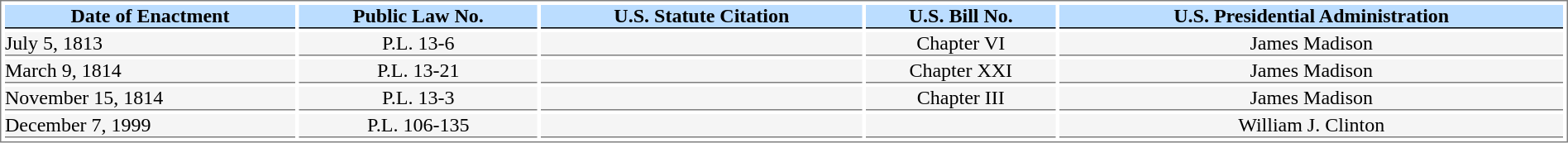<table style="border:1px solid gray; align:left; width:100%" cellspacing=3 cellpadding=0>
<tr style="font-weight:bold; text-align:center; background:#bbddff; color:black;">
<th style=" border-bottom:1.5px solid black">Date of Enactment</th>
<th style=" border-bottom:1.5px solid black">Public Law No.</th>
<th style=" border-bottom:1.5px solid black">U.S. Statute Citation</th>
<th style=" border-bottom:1.5px solid black">U.S. Bill No.</th>
<th style=" border-bottom:1.5px solid black">U.S. Presidential Administration</th>
</tr>
<tr>
<td style="border-bottom:1px solid gray; background:#F5F5F5;">July 5, 1813</td>
<td style="border-bottom:1px solid gray; background:#F5F5F5; text-align:center;">P.L. 13-6</td>
<td style="border-bottom:1px solid gray; background:#F5F5F5; text-align:center;"></td>
<td style="border-bottom:1px solid gray; background:#F5F5F5; text-align:center;">Chapter VI</td>
<td style="border-bottom:1px solid gray; background:#F5F5F5; text-align:center;">James Madison</td>
</tr>
<tr>
<td style="border-bottom:1px solid gray; background:#F5F5F5;">March 9, 1814</td>
<td style="border-bottom:1px solid gray; background:#F5F5F5; text-align:center;">P.L. 13-21</td>
<td style="border-bottom:1px solid gray; background:#F5F5F5; text-align:center;"></td>
<td style="border-bottom:1px solid gray; background:#F5F5F5; text-align:center;">Chapter XXI</td>
<td style="border-bottom:1px solid gray; background:#F5F5F5; text-align:center;">James Madison</td>
</tr>
<tr>
<td style="border-bottom:1px solid gray; background:#F5F5F5;">November 15, 1814</td>
<td style="border-bottom:1px solid gray; background:#F5F5F5; text-align:center;">P.L. 13-3</td>
<td style="border-bottom:1px solid gray; background:#F5F5F5; text-align:center;"></td>
<td style="border-bottom:1px solid gray; background:#F5F5F5; text-align:center;">Chapter III</td>
<td style="border-bottom:1px solid gray; background:#F5F5F5; text-align:center;">James Madison</td>
</tr>
<tr>
<td style="border-bottom:1px solid gray; background:#F5F5F5;">December 7, 1999</td>
<td style="border-bottom:1px solid gray; background:#F5F5F5; text-align:center;">P.L. 106-135</td>
<td style="border-bottom:1px solid gray; background:#F5F5F5; text-align:center;"></td>
<td style="border-bottom:1px solid gray; background:#F5F5F5; text-align:center;"></td>
<td style="border-bottom:1px solid gray; background:#F5F5F5; text-align:center;">William J. Clinton</td>
</tr>
</table>
